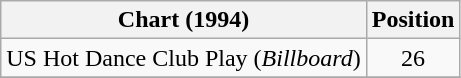<table class="wikitable sortable">
<tr>
<th align="left">Chart (1994)</th>
<th align="center">Position</th>
</tr>
<tr>
<td align="left">US Hot Dance Club Play (<em>Billboard</em>)</td>
<td align="center">26</td>
</tr>
<tr>
</tr>
</table>
